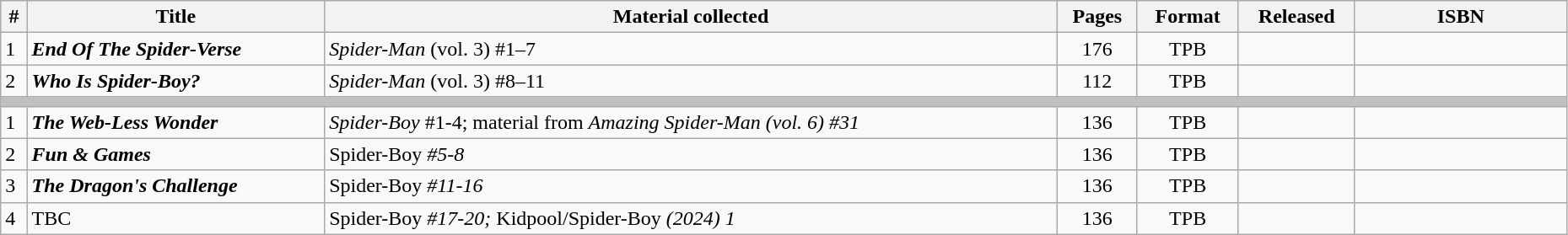<table class="wikitable sortable" width=98%>
<tr>
<th>#</th>
<th>Title</th>
<th>Material collected</th>
<th>Pages</th>
<th class="unsortable">Format</th>
<th>Released</th>
<th class="unsortable" style="width: 10em;">ISBN</th>
</tr>
<tr>
<td>1</td>
<td><strong><em>End Of The Spider-Verse</em></strong></td>
<td><em>Spider-Man</em> (vol. 3) #1–7</td>
<td style="text-align: center;">176</td>
<td style="text-align: center;">TPB</td>
<td></td>
<td></td>
</tr>
<tr>
<td>2</td>
<td><strong><em>Who Is Spider-Boy?</em></strong></td>
<td><em>Spider-Man</em> (vol. 3) #8–11</td>
<td style="text-align: center;">112</td>
<td style="text-align: center;">TPB</td>
<td></td>
<td></td>
</tr>
<tr>
<th colspan=7 style="background-color: silver;"></th>
</tr>
<tr>
<td>1</td>
<td><strong><em>The Web-Less Wonder</em></strong></td>
<td><em>Spider-Boy</em> #1-4; material from <em>Amazing Spider-Man (vol. 6) #31</td>
<td style="text-align: center;">136</td>
<td style="text-align: center;">TPB</td>
<td></td>
<td></td>
</tr>
<tr>
<td>2</td>
<td><strong><em>Fun & Games</em></strong></td>
<td></em>Spider-Boy<em> #5-8</td>
<td style="text-align: center;">136</td>
<td style="text-align: center;">TPB</td>
<td></td>
<td></td>
</tr>
<tr>
<td>3</td>
<td><strong><em>The Dragon's Challenge</em></strong></td>
<td></em>Spider-Boy<em> #11-16</td>
<td style="text-align: center;">136</td>
<td style="text-align: center;">TPB</td>
<td></td>
<td></td>
</tr>
<tr>
<td>4</td>
<td>TBC</td>
<td></em>Spider-Boy<em> #17-20; </em>Kidpool/Spider-Boy<em> (2024) 1</td>
<td style="text-align: center;">136</td>
<td style="text-align: center;">TPB</td>
<td></td>
<td></td>
</tr>
</table>
